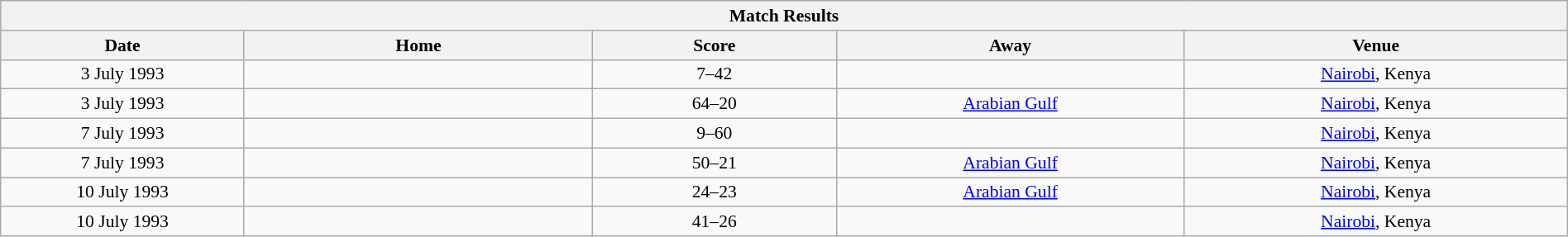<table class="wikitable" style="font-size:90%; width: 100%; text-align: center;">
<tr>
<th colspan=5>Match Results</th>
</tr>
<tr>
<th width=7%>Date</th>
<th width=10%>Home</th>
<th width=7%>Score</th>
<th width=10%>Away</th>
<th width=11%>Venue</th>
</tr>
<tr>
<td>3 July 1993</td>
<td></td>
<td>7–42</td>
<td></td>
<td><a href='#'>Nairobi</a>, Kenya</td>
</tr>
<tr>
<td>3 July 1993</td>
<td></td>
<td>64–20</td>
<td><a href='#'>Arabian Gulf</a></td>
<td><a href='#'>Nairobi</a>, Kenya</td>
</tr>
<tr>
<td>7 July 1993</td>
<td></td>
<td>9–60</td>
<td></td>
<td><a href='#'>Nairobi</a>, Kenya</td>
</tr>
<tr>
<td>7 July 1993</td>
<td></td>
<td>50–21</td>
<td><a href='#'>Arabian Gulf</a></td>
<td><a href='#'>Nairobi</a>, Kenya</td>
</tr>
<tr>
<td>10 July 1993</td>
<td></td>
<td>24–23</td>
<td><a href='#'>Arabian Gulf</a></td>
<td><a href='#'>Nairobi</a>, Kenya</td>
</tr>
<tr>
<td>10 July 1993</td>
<td></td>
<td>41–26</td>
<td></td>
<td><a href='#'>Nairobi</a>, Kenya</td>
</tr>
</table>
